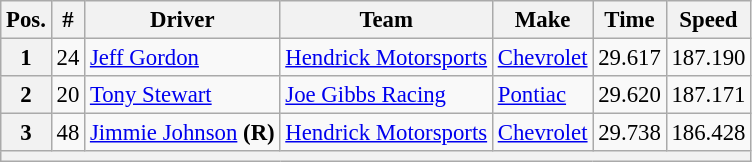<table class="wikitable" style="font-size:95%">
<tr>
<th>Pos.</th>
<th>#</th>
<th>Driver</th>
<th>Team</th>
<th>Make</th>
<th>Time</th>
<th>Speed</th>
</tr>
<tr>
<th>1</th>
<td>24</td>
<td><a href='#'>Jeff Gordon</a></td>
<td><a href='#'>Hendrick Motorsports</a></td>
<td><a href='#'>Chevrolet</a></td>
<td>29.617</td>
<td>187.190</td>
</tr>
<tr>
<th>2</th>
<td>20</td>
<td><a href='#'>Tony Stewart</a></td>
<td><a href='#'>Joe Gibbs Racing</a></td>
<td><a href='#'>Pontiac</a></td>
<td>29.620</td>
<td>187.171</td>
</tr>
<tr>
<th>3</th>
<td>48</td>
<td><a href='#'>Jimmie Johnson</a> <strong>(R)</strong></td>
<td><a href='#'>Hendrick Motorsports</a></td>
<td><a href='#'>Chevrolet</a></td>
<td>29.738</td>
<td>186.428</td>
</tr>
<tr>
<th colspan="7"></th>
</tr>
</table>
